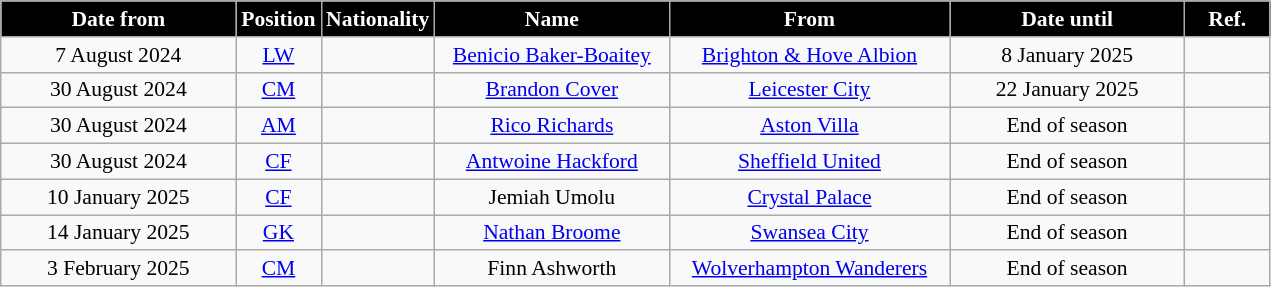<table class="wikitable"  style="text-align:center; font-size:90%; ">
<tr>
<th style="background:#000000; color:#FFFFFF; width:150px;">Date from</th>
<th style="background:#000000; color:#FFFFFF; width:50px;">Position</th>
<th style="background:#000000; color:#FFFFFF; width:50px;">Nationality</th>
<th style="background:#000000; color:#FFFFFF; width:150px;">Name</th>
<th style="background:#000000; color:#FFFFFF; width:180px;">From</th>
<th style="background:#000000; color:#FFFFFF; width:150px;">Date until</th>
<th style="background:#000000; color:#FFFFFF; width:50px;">Ref.</th>
</tr>
<tr>
<td>7 August 2024</td>
<td><a href='#'>LW</a></td>
<td></td>
<td><a href='#'>Benicio Baker-Boaitey</a></td>
<td><a href='#'>Brighton & Hove Albion</a></td>
<td>8 January 2025</td>
<td></td>
</tr>
<tr>
<td>30 August 2024</td>
<td><a href='#'>CM</a></td>
<td></td>
<td><a href='#'>Brandon Cover</a></td>
<td><a href='#'>Leicester City</a></td>
<td>22 January 2025</td>
<td></td>
</tr>
<tr>
<td>30 August 2024</td>
<td><a href='#'>AM</a></td>
<td></td>
<td><a href='#'>Rico Richards</a></td>
<td><a href='#'>Aston Villa</a></td>
<td>End of season</td>
<td></td>
</tr>
<tr>
<td>30 August 2024</td>
<td><a href='#'>CF</a></td>
<td></td>
<td><a href='#'>Antwoine Hackford</a></td>
<td><a href='#'>Sheffield United</a></td>
<td>End of season</td>
<td></td>
</tr>
<tr>
<td>10 January 2025</td>
<td><a href='#'>CF</a></td>
<td></td>
<td>Jemiah Umolu</td>
<td><a href='#'>Crystal Palace</a></td>
<td>End of season</td>
<td></td>
</tr>
<tr>
<td>14 January 2025</td>
<td><a href='#'>GK</a></td>
<td></td>
<td><a href='#'>Nathan Broome</a></td>
<td><a href='#'>Swansea City</a></td>
<td>End of season</td>
<td></td>
</tr>
<tr>
<td>3 February 2025</td>
<td><a href='#'>CM</a></td>
<td></td>
<td>Finn Ashworth</td>
<td><a href='#'>Wolverhampton Wanderers</a></td>
<td>End of season</td>
<td></td>
</tr>
</table>
